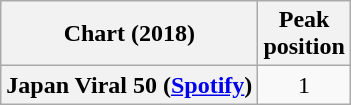<table class="wikitable sortable plainrowheaders" style="text-align:center">
<tr>
<th scope="col">Chart (2018)</th>
<th scope="col">Peak<br>position</th>
</tr>
<tr>
<th scope="row">Japan Viral 50 (<a href='#'>Spotify</a>)</th>
<td>1</td>
</tr>
</table>
